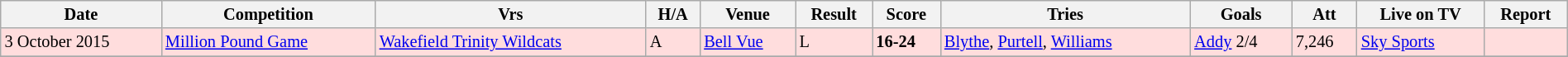<table class="wikitable" style="font-size:85%;" width="100%">
<tr>
<th>Date</th>
<th>Competition</th>
<th>Vrs</th>
<th>H/A</th>
<th>Venue</th>
<th>Result</th>
<th>Score</th>
<th>Tries</th>
<th>Goals</th>
<th>Att</th>
<th>Live on TV</th>
<th>Report</th>
</tr>
<tr style="background:#ffdddd;" width=20|>
<td>3 October 2015</td>
<td><a href='#'>Million Pound Game</a></td>
<td><a href='#'>Wakefield Trinity Wildcats</a></td>
<td>A</td>
<td><a href='#'>Bell Vue</a></td>
<td>L</td>
<td><strong>16-24</strong></td>
<td><a href='#'>Blythe</a>, <a href='#'>Purtell</a>, <a href='#'>Williams</a></td>
<td><a href='#'>Addy</a> 2/4</td>
<td>7,246</td>
<td><a href='#'>Sky Sports</a></td>
<td></td>
</tr>
<tr>
</tr>
</table>
